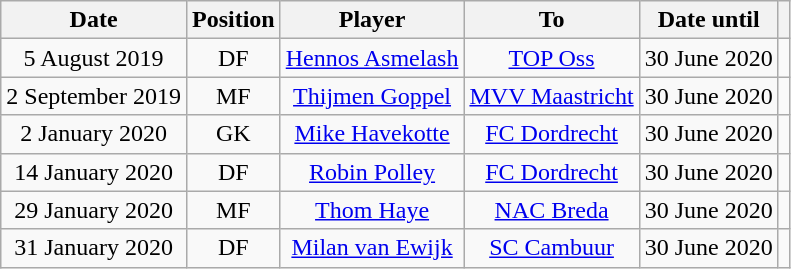<table class="wikitable" style="text-align:center;">
<tr>
<th>Date</th>
<th>Position</th>
<th>Player</th>
<th>To</th>
<th>Date until</th>
<th></th>
</tr>
<tr>
<td>5 August 2019</td>
<td>DF</td>
<td><a href='#'>Hennos Asmelash</a></td>
<td><a href='#'>TOP Oss</a></td>
<td>30 June 2020</td>
<td></td>
</tr>
<tr>
<td>2 September 2019</td>
<td>MF</td>
<td><a href='#'>Thijmen Goppel</a></td>
<td><a href='#'>MVV Maastricht</a></td>
<td>30 June 2020</td>
<td></td>
</tr>
<tr>
<td>2 January 2020</td>
<td>GK</td>
<td><a href='#'>Mike Havekotte</a></td>
<td><a href='#'>FC Dordrecht</a></td>
<td>30 June 2020</td>
<td></td>
</tr>
<tr>
<td>14 January 2020</td>
<td>DF</td>
<td><a href='#'>Robin Polley</a></td>
<td><a href='#'>FC Dordrecht</a></td>
<td>30 June 2020</td>
<td></td>
</tr>
<tr>
<td>29 January 2020</td>
<td>MF</td>
<td><a href='#'>Thom Haye</a></td>
<td><a href='#'>NAC Breda</a></td>
<td>30 June 2020</td>
<td></td>
</tr>
<tr>
<td>31 January 2020</td>
<td>DF</td>
<td><a href='#'>Milan van Ewijk</a></td>
<td><a href='#'>SC Cambuur</a></td>
<td>30 June 2020</td>
<td></td>
</tr>
</table>
